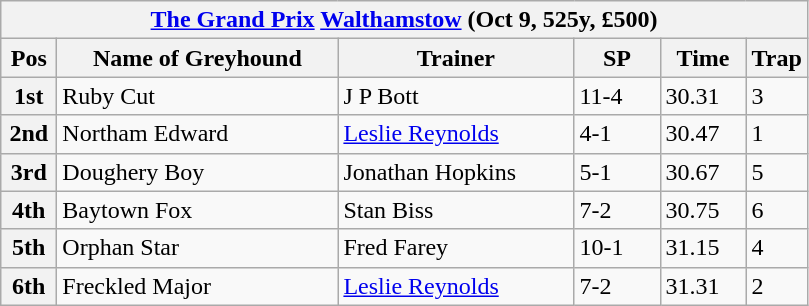<table class="wikitable">
<tr>
<th colspan="6"><a href='#'>The Grand Prix</a> <a href='#'>Walthamstow</a> (Oct 9, 525y, £500)</th>
</tr>
<tr>
<th width=30>Pos</th>
<th width=180>Name of Greyhound</th>
<th width=150>Trainer</th>
<th width=50>SP</th>
<th width=50>Time</th>
<th width=30>Trap</th>
</tr>
<tr>
<th>1st</th>
<td>Ruby Cut</td>
<td>J P Bott</td>
<td>11-4</td>
<td>30.31</td>
<td>3</td>
</tr>
<tr>
<th>2nd</th>
<td>Northam Edward</td>
<td><a href='#'>Leslie Reynolds</a></td>
<td>4-1</td>
<td>30.47</td>
<td>1</td>
</tr>
<tr>
<th>3rd</th>
<td>Doughery Boy</td>
<td>Jonathan Hopkins</td>
<td>5-1</td>
<td>30.67</td>
<td>5</td>
</tr>
<tr>
<th>4th</th>
<td>Baytown Fox</td>
<td>Stan Biss</td>
<td>7-2</td>
<td>30.75</td>
<td>6</td>
</tr>
<tr>
<th>5th</th>
<td>Orphan Star</td>
<td>Fred Farey</td>
<td>10-1</td>
<td>31.15</td>
<td>4</td>
</tr>
<tr>
<th>6th</th>
<td>Freckled Major</td>
<td><a href='#'>Leslie Reynolds</a></td>
<td>7-2</td>
<td>31.31</td>
<td>2</td>
</tr>
</table>
